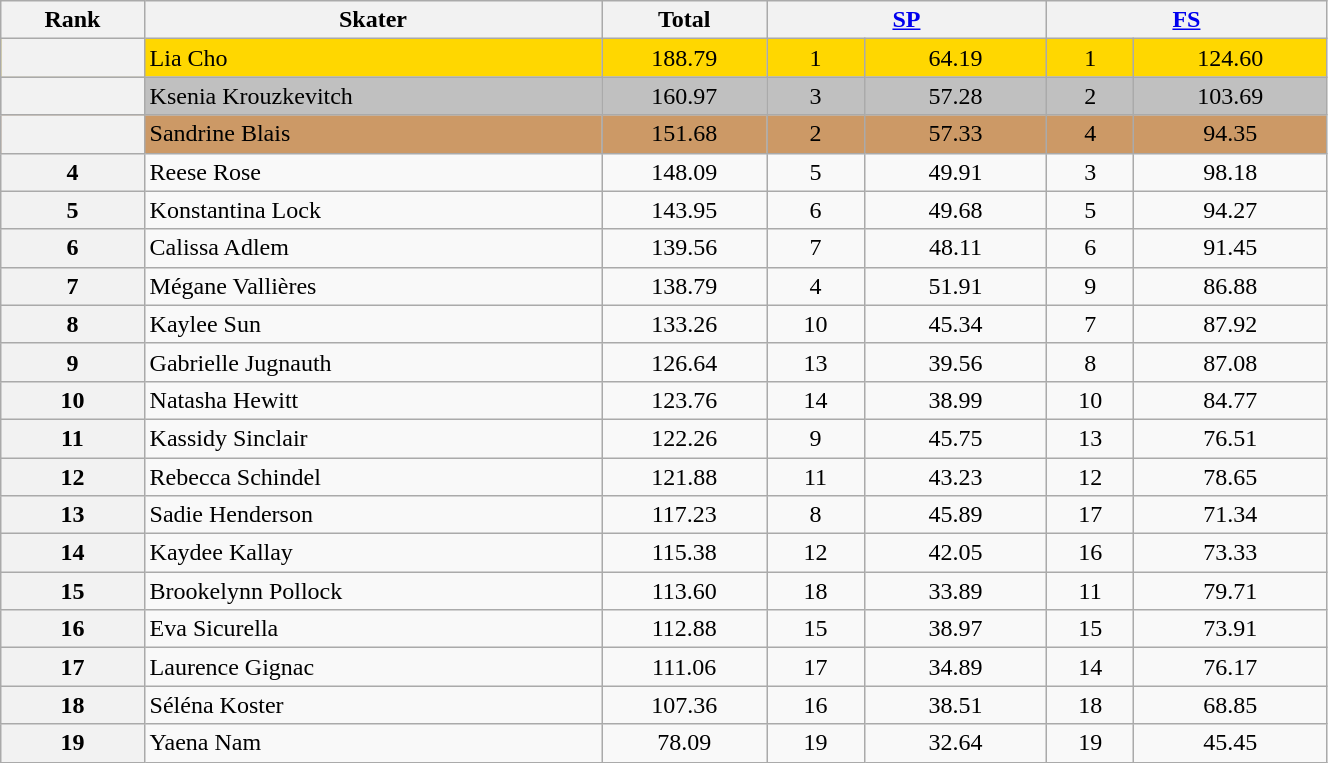<table class="wikitable sortable" style="text-align:center; width:70%">
<tr>
<th scope="col">Rank</th>
<th scope="col">Skater</th>
<th scope="col">Total</th>
<th scope="col" colspan="2" width="80px"><a href='#'>SP</a></th>
<th scope="col" colspan="2" width="80px"><a href='#'>FS</a></th>
</tr>
<tr bgcolor="gold">
<th scope="row"></th>
<td align="left">Lia Cho</td>
<td>188.79</td>
<td>1</td>
<td>64.19</td>
<td>1</td>
<td>124.60</td>
</tr>
<tr bgcolor="silver">
<th scope="row"></th>
<td align="left">Ksenia Krouzkevitch</td>
<td>160.97</td>
<td>3</td>
<td>57.28</td>
<td>2</td>
<td>103.69</td>
</tr>
<tr bgcolor="cc9966">
<th scope="row"></th>
<td align="left">Sandrine Blais</td>
<td>151.68</td>
<td>2</td>
<td>57.33</td>
<td>4</td>
<td>94.35</td>
</tr>
<tr>
<th scope="row">4</th>
<td align="left">Reese Rose</td>
<td>148.09</td>
<td>5</td>
<td>49.91</td>
<td>3</td>
<td>98.18</td>
</tr>
<tr>
<th scope="row">5</th>
<td align="left">Konstantina Lock</td>
<td>143.95</td>
<td>6</td>
<td>49.68</td>
<td>5</td>
<td>94.27</td>
</tr>
<tr>
<th scope="row">6</th>
<td align="left">Calissa Adlem</td>
<td>139.56</td>
<td>7</td>
<td>48.11</td>
<td>6</td>
<td>91.45</td>
</tr>
<tr>
<th scope="row">7</th>
<td align="left">Mégane Vallières</td>
<td>138.79</td>
<td>4</td>
<td>51.91</td>
<td>9</td>
<td>86.88</td>
</tr>
<tr>
<th scope="row">8</th>
<td align="left">Kaylee Sun</td>
<td>133.26</td>
<td>10</td>
<td>45.34</td>
<td>7</td>
<td>87.92</td>
</tr>
<tr>
<th scope="row">9</th>
<td align="left">Gabrielle Jugnauth</td>
<td>126.64</td>
<td>13</td>
<td>39.56</td>
<td>8</td>
<td>87.08</td>
</tr>
<tr>
<th scope="row">10</th>
<td align="left">Natasha Hewitt</td>
<td>123.76</td>
<td>14</td>
<td>38.99</td>
<td>10</td>
<td>84.77</td>
</tr>
<tr>
<th scope="row">11</th>
<td align="left">Kassidy Sinclair</td>
<td>122.26</td>
<td>9</td>
<td>45.75</td>
<td>13</td>
<td>76.51</td>
</tr>
<tr>
<th scope="row">12</th>
<td align="left">Rebecca Schindel</td>
<td>121.88</td>
<td>11</td>
<td>43.23</td>
<td>12</td>
<td>78.65</td>
</tr>
<tr>
<th scope="row">13</th>
<td align="left">Sadie Henderson</td>
<td>117.23</td>
<td>8</td>
<td>45.89</td>
<td>17</td>
<td>71.34</td>
</tr>
<tr>
<th scope="row">14</th>
<td align="left">Kaydee Kallay</td>
<td>115.38</td>
<td>12</td>
<td>42.05</td>
<td>16</td>
<td>73.33</td>
</tr>
<tr>
<th scope="row">15</th>
<td align="left">Brookelynn Pollock</td>
<td>113.60</td>
<td>18</td>
<td>33.89</td>
<td>11</td>
<td>79.71</td>
</tr>
<tr>
<th scope="row">16</th>
<td align="left">Eva Sicurella</td>
<td>112.88</td>
<td>15</td>
<td>38.97</td>
<td>15</td>
<td>73.91</td>
</tr>
<tr>
<th scope="row">17</th>
<td align="left">Laurence Gignac</td>
<td>111.06</td>
<td>17</td>
<td>34.89</td>
<td>14</td>
<td>76.17</td>
</tr>
<tr>
<th scope="row">18</th>
<td align="left">Séléna Koster</td>
<td>107.36</td>
<td>16</td>
<td>38.51</td>
<td>18</td>
<td>68.85</td>
</tr>
<tr>
<th scope="row">19</th>
<td align="left">Yaena Nam</td>
<td>78.09</td>
<td>19</td>
<td>32.64</td>
<td>19</td>
<td>45.45</td>
</tr>
</table>
